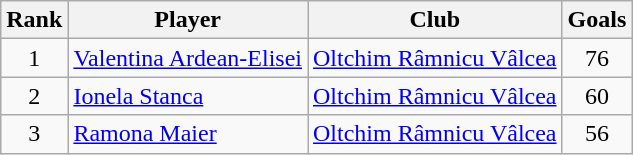<table class="wikitable sortable" style="text-align:center">
<tr>
<th>Rank</th>
<th>Player</th>
<th>Club</th>
<th>Goals</th>
</tr>
<tr>
<td>1</td>
<td align="left"> <a href='#'>Valentina Ardean-Elisei</a></td>
<td align="left"> <a href='#'>Oltchim Râmnicu Vâlcea</a></td>
<td>76</td>
</tr>
<tr>
<td>2</td>
<td align="left"> <a href='#'>Ionela Stanca</a></td>
<td align="left"> <a href='#'>Oltchim Râmnicu Vâlcea</a></td>
<td>60</td>
</tr>
<tr>
<td>3</td>
<td align="left"> <a href='#'>Ramona Maier</a></td>
<td align="left"> <a href='#'>Oltchim Râmnicu Vâlcea</a></td>
<td>56</td>
</tr>
</table>
